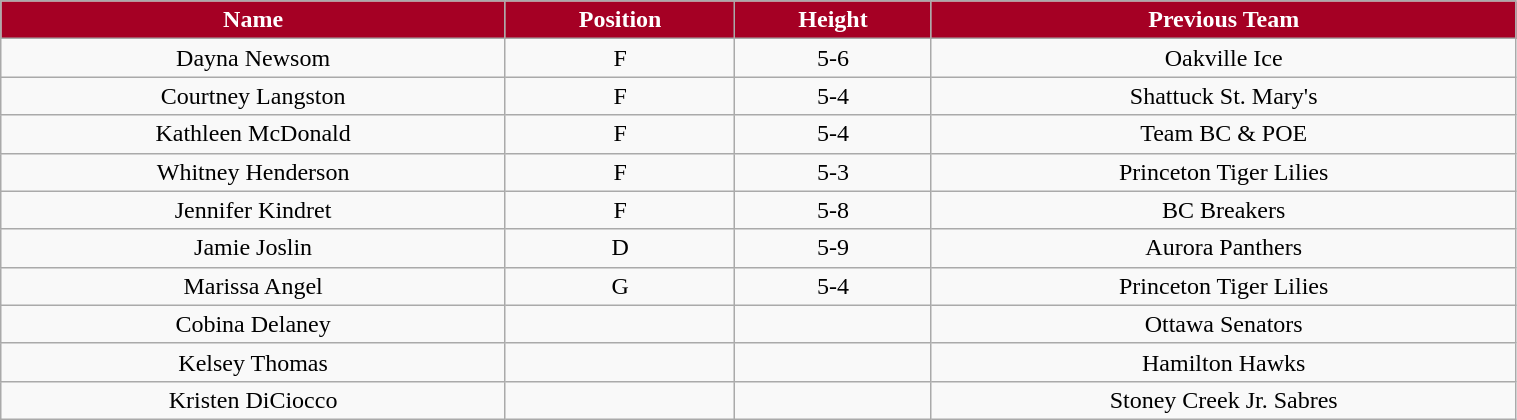<table class="wikitable" style="width:80%;">
<tr style="text-align:center; background:#a50024; color:white;">
<td><strong>Name</strong></td>
<td><strong>Position</strong></td>
<td><strong>Height</strong></td>
<td><strong>Previous Team</strong></td>
</tr>
<tr style="text-align:center;" bgcolor="">
<td>Dayna Newsom</td>
<td>F</td>
<td>5-6</td>
<td>Oakville Ice</td>
</tr>
<tr style="text-align:center;" bgcolor="">
<td>Courtney Langston</td>
<td>F</td>
<td>5-4</td>
<td>Shattuck St. Mary's</td>
</tr>
<tr style="text-align:center;" bgcolor="">
<td>Kathleen McDonald</td>
<td>F</td>
<td>5-4</td>
<td>Team BC & POE</td>
</tr>
<tr style="text-align:center;" bgcolor="">
<td>Whitney Henderson</td>
<td>F</td>
<td>5-3</td>
<td>Princeton Tiger Lilies</td>
</tr>
<tr style="text-align:center;" bgcolor="">
<td>Jennifer Kindret</td>
<td>F</td>
<td>5-8</td>
<td>BC Breakers</td>
</tr>
<tr style="text-align:center;" bgcolor="">
<td>Jamie Joslin</td>
<td>D</td>
<td>5-9</td>
<td>Aurora Panthers</td>
</tr>
<tr style="text-align:center;" bgcolor="">
<td>Marissa Angel</td>
<td>G</td>
<td>5-4</td>
<td>Princeton Tiger Lilies</td>
</tr>
<tr style="text-align:center;" bgcolor="">
<td>Cobina Delaney</td>
<td></td>
<td></td>
<td>Ottawa Senators</td>
</tr>
<tr style="text-align:center;" bgcolor="">
<td>Kelsey Thomas</td>
<td></td>
<td></td>
<td>Hamilton Hawks</td>
</tr>
<tr style="text-align:center;" bgcolor="">
<td>Kristen DiCiocco</td>
<td></td>
<td></td>
<td>Stoney Creek Jr. Sabres</td>
</tr>
</table>
